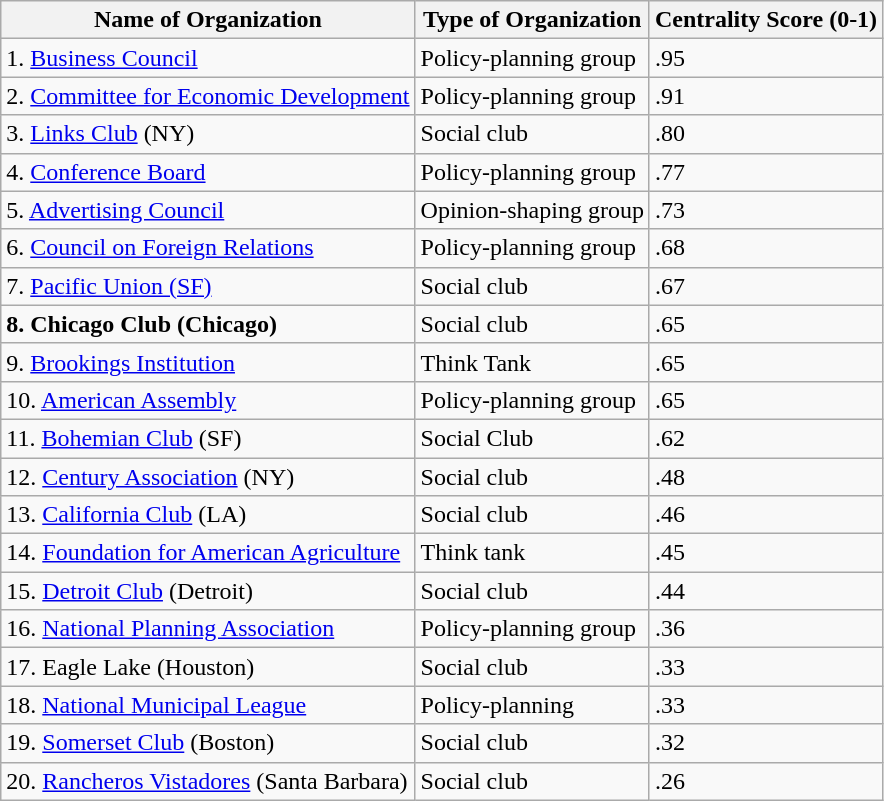<table class="wikitable">
<tr>
<th>Name of Organization</th>
<th>Type of Organization</th>
<th>Centrality Score (0-1)</th>
</tr>
<tr>
<td>1. <a href='#'>Business Council</a></td>
<td>Policy-planning group</td>
<td>.95</td>
</tr>
<tr>
<td>2. <a href='#'>Committee for Economic Development</a></td>
<td>Policy-planning group</td>
<td>.91</td>
</tr>
<tr>
<td>3. <a href='#'>Links Club</a> (NY)</td>
<td>Social club</td>
<td>.80</td>
</tr>
<tr>
<td>4. <a href='#'>Conference Board</a></td>
<td>Policy-planning group</td>
<td>.77</td>
</tr>
<tr>
<td>5. <a href='#'>Advertising Council</a></td>
<td>Opinion-shaping group</td>
<td>.73</td>
</tr>
<tr>
<td>6. <a href='#'>Council on Foreign Relations</a></td>
<td>Policy-planning group</td>
<td>.68</td>
</tr>
<tr>
<td>7. <a href='#'>Pacific Union (SF)</a></td>
<td>Social club</td>
<td>.67</td>
</tr>
<tr>
<td><strong>8. Chicago Club (Chicago)</strong></td>
<td>Social club</td>
<td>.65</td>
</tr>
<tr>
<td>9. <a href='#'>Brookings Institution</a></td>
<td>Think Tank</td>
<td>.65</td>
</tr>
<tr>
<td>10. <a href='#'>American Assembly</a></td>
<td>Policy-planning group</td>
<td>.65</td>
</tr>
<tr>
<td>11. <a href='#'>Bohemian Club</a> (SF)</td>
<td>Social Club</td>
<td>.62</td>
</tr>
<tr>
<td>12. <a href='#'>Century Association</a> (NY)</td>
<td>Social club</td>
<td>.48</td>
</tr>
<tr>
<td>13. <a href='#'>California Club</a> (LA)</td>
<td>Social club</td>
<td>.46</td>
</tr>
<tr>
<td>14. <a href='#'>Foundation for American Agriculture</a></td>
<td>Think tank</td>
<td>.45</td>
</tr>
<tr>
<td>15. <a href='#'>Detroit Club</a> (Detroit)</td>
<td>Social club</td>
<td>.44</td>
</tr>
<tr>
<td>16. <a href='#'>National Planning Association</a></td>
<td>Policy-planning group</td>
<td>.36</td>
</tr>
<tr>
<td>17. Eagle Lake (Houston)</td>
<td>Social club</td>
<td>.33</td>
</tr>
<tr>
<td>18. <a href='#'>National Municipal League</a></td>
<td>Policy-planning</td>
<td>.33</td>
</tr>
<tr>
<td>19. <a href='#'>Somerset Club</a> (Boston)</td>
<td>Social club</td>
<td>.32</td>
</tr>
<tr>
<td>20. <a href='#'>Rancheros Vistadores</a> (Santa Barbara)</td>
<td>Social club</td>
<td>.26</td>
</tr>
</table>
